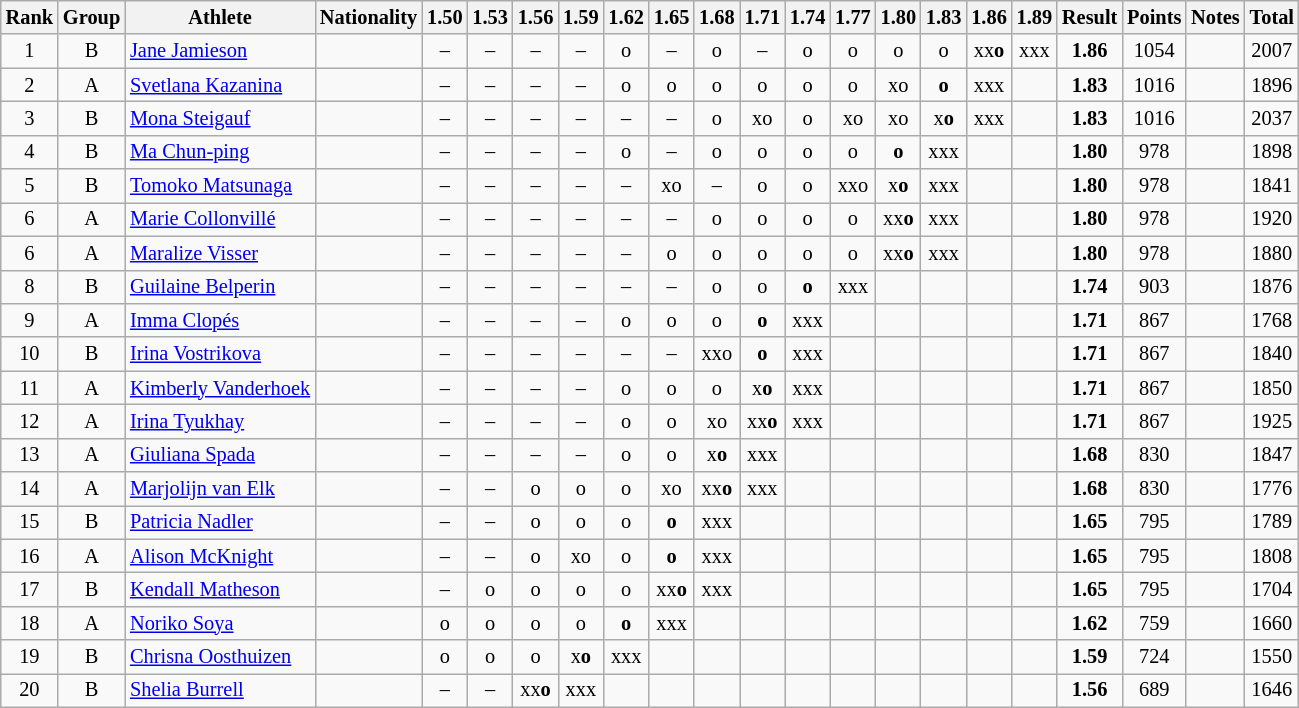<table class="wikitable sortable" style="text-align:center; font-size:85%">
<tr>
<th>Rank</th>
<th>Group</th>
<th>Athlete</th>
<th>Nationality</th>
<th>1.50</th>
<th>1.53</th>
<th>1.56</th>
<th>1.59</th>
<th>1.62</th>
<th>1.65</th>
<th>1.68</th>
<th>1.71</th>
<th>1.74</th>
<th>1.77</th>
<th>1.80</th>
<th>1.83</th>
<th>1.86</th>
<th>1.89</th>
<th>Result</th>
<th>Points</th>
<th>Notes</th>
<th>Total</th>
</tr>
<tr>
<td>1</td>
<td>B</td>
<td align="left"><a href='#'>Jane Jamieson</a></td>
<td align=left></td>
<td>–</td>
<td>–</td>
<td>–</td>
<td>–</td>
<td>o</td>
<td>–</td>
<td>o</td>
<td>–</td>
<td>o</td>
<td>o</td>
<td>o</td>
<td>o</td>
<td>xx<strong>o</strong></td>
<td>xxx</td>
<td><strong>1.86</strong></td>
<td>1054</td>
<td></td>
<td>2007</td>
</tr>
<tr>
<td>2</td>
<td>A</td>
<td align="left"><a href='#'>Svetlana Kazanina</a></td>
<td align=left></td>
<td>–</td>
<td>–</td>
<td>–</td>
<td>–</td>
<td>o</td>
<td>o</td>
<td>o</td>
<td>o</td>
<td>o</td>
<td>o</td>
<td>xo</td>
<td><strong>o</strong></td>
<td>xxx</td>
<td></td>
<td><strong>1.83</strong></td>
<td>1016</td>
<td></td>
<td>1896</td>
</tr>
<tr>
<td>3</td>
<td>B</td>
<td align="left"><a href='#'>Mona Steigauf</a></td>
<td align=left></td>
<td>–</td>
<td>–</td>
<td>–</td>
<td>–</td>
<td>–</td>
<td>–</td>
<td>o</td>
<td>xo</td>
<td>o</td>
<td>xo</td>
<td>xo</td>
<td>x<strong>o</strong></td>
<td>xxx</td>
<td></td>
<td><strong>1.83</strong></td>
<td>1016</td>
<td></td>
<td>2037</td>
</tr>
<tr>
<td>4</td>
<td>B</td>
<td align="left"><a href='#'>Ma Chun-ping</a></td>
<td align=left></td>
<td>–</td>
<td>–</td>
<td>–</td>
<td>–</td>
<td>o</td>
<td>–</td>
<td>o</td>
<td>o</td>
<td>o</td>
<td>o</td>
<td><strong>o</strong></td>
<td>xxx</td>
<td></td>
<td></td>
<td><strong>1.80</strong></td>
<td>978</td>
<td></td>
<td>1898</td>
</tr>
<tr>
<td>5</td>
<td>B</td>
<td align="left"><a href='#'>Tomoko Matsunaga</a></td>
<td align=left></td>
<td>–</td>
<td>–</td>
<td>–</td>
<td>–</td>
<td>–</td>
<td>xo</td>
<td>–</td>
<td>o</td>
<td>o</td>
<td>xxo</td>
<td>x<strong>o</strong></td>
<td>xxx</td>
<td></td>
<td></td>
<td><strong>1.80</strong></td>
<td>978</td>
<td></td>
<td>1841</td>
</tr>
<tr>
<td>6</td>
<td>A</td>
<td align="left"><a href='#'>Marie Collonvillé</a></td>
<td align=left></td>
<td>–</td>
<td>–</td>
<td>–</td>
<td>–</td>
<td>–</td>
<td>–</td>
<td>o</td>
<td>o</td>
<td>o</td>
<td>o</td>
<td>xx<strong>o</strong></td>
<td>xxx</td>
<td></td>
<td></td>
<td><strong>1.80</strong></td>
<td>978</td>
<td></td>
<td>1920</td>
</tr>
<tr>
<td>6</td>
<td>A</td>
<td align="left"><a href='#'>Maralize Visser</a></td>
<td align=left></td>
<td>–</td>
<td>–</td>
<td>–</td>
<td>–</td>
<td>–</td>
<td>o</td>
<td>o</td>
<td>o</td>
<td>o</td>
<td>o</td>
<td>xx<strong>o</strong></td>
<td>xxx</td>
<td></td>
<td></td>
<td><strong>1.80</strong></td>
<td>978</td>
<td></td>
<td>1880</td>
</tr>
<tr>
<td>8</td>
<td>B</td>
<td align="left"><a href='#'>Guilaine Belperin</a></td>
<td align=left></td>
<td>–</td>
<td>–</td>
<td>–</td>
<td>–</td>
<td>–</td>
<td>–</td>
<td>o</td>
<td>o</td>
<td><strong>o</strong></td>
<td>xxx</td>
<td></td>
<td></td>
<td></td>
<td></td>
<td><strong>1.74</strong></td>
<td>903</td>
<td></td>
<td>1876</td>
</tr>
<tr>
<td>9</td>
<td>A</td>
<td align="left"><a href='#'>Imma Clopés</a></td>
<td align=left></td>
<td>–</td>
<td>–</td>
<td>–</td>
<td>–</td>
<td>o</td>
<td>o</td>
<td>o</td>
<td><strong>o</strong></td>
<td>xxx</td>
<td></td>
<td></td>
<td></td>
<td></td>
<td></td>
<td><strong>1.71</strong></td>
<td>867</td>
<td></td>
<td>1768</td>
</tr>
<tr>
<td>10</td>
<td>B</td>
<td align="left"><a href='#'>Irina Vostrikova</a></td>
<td align=left></td>
<td>–</td>
<td>–</td>
<td>–</td>
<td>–</td>
<td>–</td>
<td>–</td>
<td>xxo</td>
<td><strong>o</strong></td>
<td>xxx</td>
<td></td>
<td></td>
<td></td>
<td></td>
<td></td>
<td><strong>1.71</strong></td>
<td>867</td>
<td></td>
<td>1840</td>
</tr>
<tr>
<td>11</td>
<td>A</td>
<td align="left"><a href='#'>Kimberly Vanderhoek</a></td>
<td align=left></td>
<td>–</td>
<td>–</td>
<td>–</td>
<td>–</td>
<td>o</td>
<td>o</td>
<td>o</td>
<td>x<strong>o</strong></td>
<td>xxx</td>
<td></td>
<td></td>
<td></td>
<td></td>
<td></td>
<td><strong>1.71</strong></td>
<td>867</td>
<td></td>
<td>1850</td>
</tr>
<tr>
<td>12</td>
<td>A</td>
<td align="left"><a href='#'>Irina Tyukhay</a></td>
<td align=left></td>
<td>–</td>
<td>–</td>
<td>–</td>
<td>–</td>
<td>o</td>
<td>o</td>
<td>xo</td>
<td>xx<strong>o</strong></td>
<td>xxx</td>
<td></td>
<td></td>
<td></td>
<td></td>
<td></td>
<td><strong>1.71</strong></td>
<td>867</td>
<td></td>
<td>1925</td>
</tr>
<tr>
<td>13</td>
<td>A</td>
<td align="left"><a href='#'>Giuliana Spada</a></td>
<td align=left></td>
<td>–</td>
<td>–</td>
<td>–</td>
<td>–</td>
<td>o</td>
<td>o</td>
<td>x<strong>o</strong></td>
<td>xxx</td>
<td></td>
<td></td>
<td></td>
<td></td>
<td></td>
<td></td>
<td><strong>1.68</strong></td>
<td>830</td>
<td></td>
<td>1847</td>
</tr>
<tr>
<td>14</td>
<td>A</td>
<td align="left"><a href='#'>Marjolijn van Elk</a></td>
<td align=left></td>
<td>–</td>
<td>–</td>
<td>o</td>
<td>o</td>
<td>o</td>
<td>xo</td>
<td>xx<strong>o</strong></td>
<td>xxx</td>
<td></td>
<td></td>
<td></td>
<td></td>
<td></td>
<td></td>
<td><strong>1.68</strong></td>
<td>830</td>
<td></td>
<td>1776</td>
</tr>
<tr>
<td>15</td>
<td>B</td>
<td align="left"><a href='#'>Patricia Nadler</a></td>
<td align=left></td>
<td>–</td>
<td>–</td>
<td>o</td>
<td>o</td>
<td>o</td>
<td><strong>o</strong></td>
<td>xxx</td>
<td></td>
<td></td>
<td></td>
<td></td>
<td></td>
<td></td>
<td></td>
<td><strong>1.65</strong></td>
<td>795</td>
<td></td>
<td>1789</td>
</tr>
<tr>
<td>16</td>
<td>A</td>
<td align="left"><a href='#'>Alison McKnight</a></td>
<td align=left></td>
<td>–</td>
<td>–</td>
<td>o</td>
<td>xo</td>
<td>o</td>
<td><strong>o</strong></td>
<td>xxx</td>
<td></td>
<td></td>
<td></td>
<td></td>
<td></td>
<td></td>
<td></td>
<td><strong>1.65</strong></td>
<td>795</td>
<td></td>
<td>1808</td>
</tr>
<tr>
<td>17</td>
<td>B</td>
<td align="left"><a href='#'>Kendall Matheson</a></td>
<td align=left></td>
<td>–</td>
<td>o</td>
<td>o</td>
<td>o</td>
<td>o</td>
<td>xx<strong>o</strong></td>
<td>xxx</td>
<td></td>
<td></td>
<td></td>
<td></td>
<td></td>
<td></td>
<td></td>
<td><strong>1.65</strong></td>
<td>795</td>
<td></td>
<td>1704</td>
</tr>
<tr>
<td>18</td>
<td>A</td>
<td align="left"><a href='#'>Noriko Soya</a></td>
<td align=left></td>
<td>o</td>
<td>o</td>
<td>o</td>
<td>o</td>
<td><strong>o</strong></td>
<td>xxx</td>
<td></td>
<td></td>
<td></td>
<td></td>
<td></td>
<td></td>
<td></td>
<td></td>
<td><strong>1.62</strong></td>
<td>759</td>
<td></td>
<td>1660</td>
</tr>
<tr>
<td>19</td>
<td>B</td>
<td align="left"><a href='#'>Chrisna Oosthuizen</a></td>
<td align=left></td>
<td>o</td>
<td>o</td>
<td>o</td>
<td>x<strong>o</strong></td>
<td>xxx</td>
<td></td>
<td></td>
<td></td>
<td></td>
<td></td>
<td></td>
<td></td>
<td></td>
<td></td>
<td><strong>1.59</strong></td>
<td>724</td>
<td></td>
<td>1550</td>
</tr>
<tr>
<td>20</td>
<td>B</td>
<td align="left"><a href='#'>Shelia Burrell</a></td>
<td align=left></td>
<td>–</td>
<td>–</td>
<td>xx<strong>o</strong></td>
<td>xxx</td>
<td></td>
<td></td>
<td></td>
<td></td>
<td></td>
<td></td>
<td></td>
<td></td>
<td></td>
<td></td>
<td><strong>1.56</strong></td>
<td>689</td>
<td></td>
<td>1646</td>
</tr>
</table>
